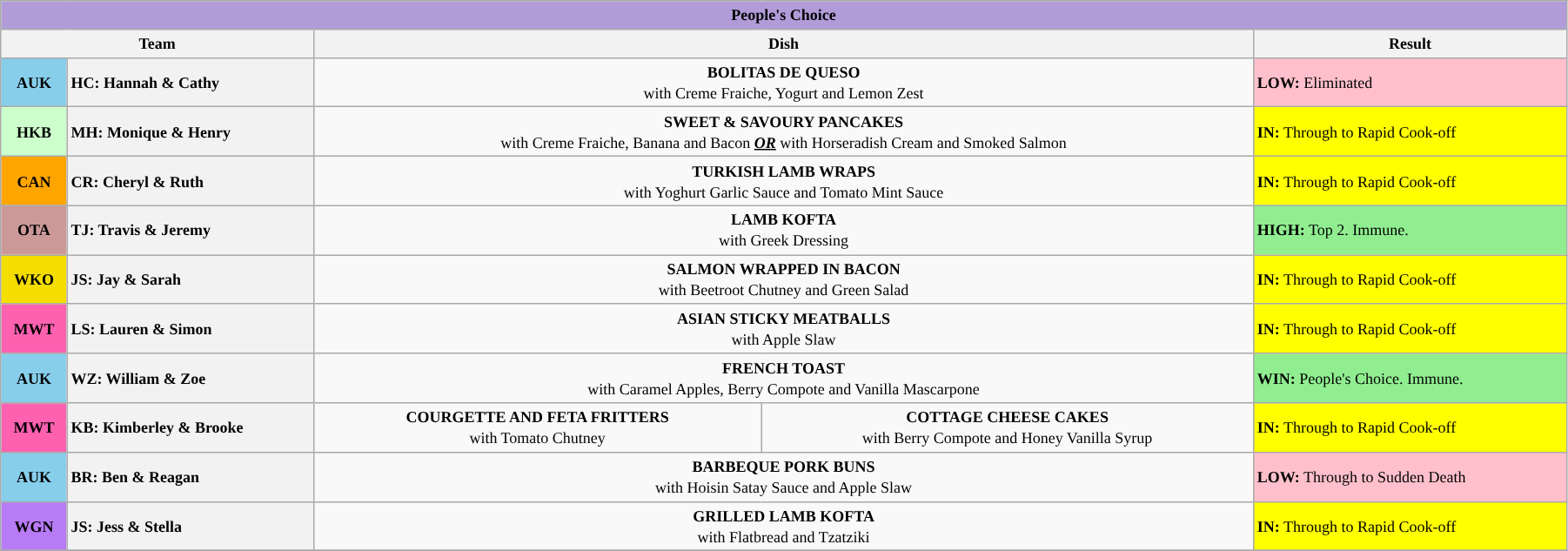<table class="wikitable" style="text-align: center; font-size: 9pt; line-height:16px; width:95%">
<tr>
<th colspan="5" style="background:#b19cd9; ">People's Choice</th>
</tr>
<tr>
<th style="width:20%;" colspan="2">Team</th>
<th style="width:60%;" colspan="2">Dish</th>
<th style="width:20%;">Result</th>
</tr>
<tr>
<td scope="row" align="center" style="background-color:skyblue;"><strong>AUK</strong></td>
<th scope="row" style="text-align:left;">HC: Hannah & Cathy</th>
<td colspan="2" style="text-align:center;"><strong>BOLITAS DE QUESO</strong><br>with Creme Fraiche, Yogurt and Lemon Zest</td>
<td scope="row" style="text-align:left;" bgcolor="pink"><strong>LOW:</strong> Eliminated </td>
</tr>
<tr>
<td scope="row" align="center" style="background:#CCFFCC;"><strong>HKB</strong></td>
<th scope="row" style="text-align:left;">MH: Monique & Henry</th>
<td colspan="2" style="text-align:center;"><strong>SWEET & SAVOURY PANCAKES</strong> <br>with Creme Fraiche, Banana and Bacon <strong><em><u>OR</u></em></strong> with Horseradish Cream and Smoked Salmon</td>
<td scope="row" style="text-align:left;" bgcolor="yellow"><strong>IN:</strong> Through to Rapid Cook-off</td>
</tr>
<tr>
<td scope="row" align="center" style="background:orange;"><strong>CAN</strong></td>
<th scope="row" style="text-align:left;">CR: Cheryl & Ruth</th>
<td colspan="2" style="text-align:center;"><strong>TURKISH LAMB WRAPS</strong> <br>with Yoghurt Garlic Sauce and Tomato Mint Sauce</td>
<td scope="row" style="text-align:left;" bgcolor="yellow"><strong>IN:</strong> Through to Rapid Cook-off</td>
</tr>
<tr>
<td scope="row" align="center" style="background-color:#CC9999;"><strong>OTA</strong></td>
<th scope="row" style="text-align:left;">TJ: Travis & Jeremy</th>
<td colspan="2" style="text-align:center;"><strong>LAMB KOFTA</strong> <br>with Greek Dressing</td>
<td scope="row" style="text-align:left;" bgcolor="lightgreen"><strong>HIGH:</strong> Top 2. Immune.</td>
</tr>
<tr>
<td scope="row" align="center" style='background:#F4DE00;'><strong>WKO</strong></td>
<th scope="row" style="text-align:left;">JS: Jay & Sarah</th>
<td colspan="2" style="text-align:center;"><strong>SALMON WRAPPED IN BACON</strong><br>with Beetroot Chutney and Green Salad</td>
<td scope="row" style="text-align:left;" bgcolor="yellow"><strong>IN:</strong> Through to Rapid Cook-off</td>
</tr>
<tr>
<td scope="row" align="center" style="background:#FF61B1;"><strong>MWT</strong></td>
<th scope="row" style="text-align:left;">LS: Lauren & Simon</th>
<td colspan="2" style="text-align:center;"><strong>ASIAN STICKY MEATBALLS</strong> <br>with Apple Slaw</td>
<td scope="row" style="text-align:left;" bgcolor="yellow"><strong>IN:</strong> Through to Rapid Cook-off</td>
</tr>
<tr>
<td scope="row" align="center" style="background-color:skyblue;"><strong>AUK</strong></td>
<th scope="row" style="text-align:left;">WZ: William & Zoe</th>
<td colspan="2" style="text-align:center;"><strong>FRENCH TOAST</strong> <br>with Caramel Apples, Berry Compote and Vanilla Mascarpone</td>
<td scope="row" style="text-align:left;" bgcolor="lightgreen"><strong>WIN:</strong> People's Choice. Immune.</td>
</tr>
<tr>
<td scope="row" align="center" style="background:#FF61B1;"><strong>MWT</strong></td>
<th scope="row" style="text-align:left;">KB: Kimberley & Brooke</th>
<td style="text-align:center;"><strong>COURGETTE AND FETA FRITTERS</strong> <br>with Tomato Chutney</td>
<td><strong>COTTAGE CHEESE CAKES</strong><br> with Berry Compote and Honey Vanilla Syrup</td>
<td scope="row" style="text-align:left;" bgcolor="yellow"><strong>IN:</strong> Through to Rapid Cook-off</td>
</tr>
<tr>
<td scope="row" align="center" style="background-color:skyblue;"><strong>AUK</strong></td>
<th scope="row" style="text-align:left;">BR: Ben & Reagan</th>
<td colspan="2" style="text-align:center;"><strong>BARBEQUE PORK BUNS</strong><br>with Hoisin Satay Sauce and Apple Slaw</td>
<td scope="row" style="text-align:left;" bgcolor="pink"><strong>LOW:</strong> Through to Sudden Death</td>
</tr>
<tr>
<td scope="row" align="center" style='background:#B87BF6;'><strong>WGN</strong></td>
<th scope="row" style="text-align:left;">JS: Jess & Stella</th>
<td colspan="2" style="text-align:center;"><strong>GRILLED LAMB KOFTA</strong><br>with Flatbread and Tzatziki</td>
<td scope="row" style="text-align:left;" bgcolor="yellow"><strong>IN:</strong> Through to Rapid Cook-off</td>
</tr>
<tr>
</tr>
</table>
